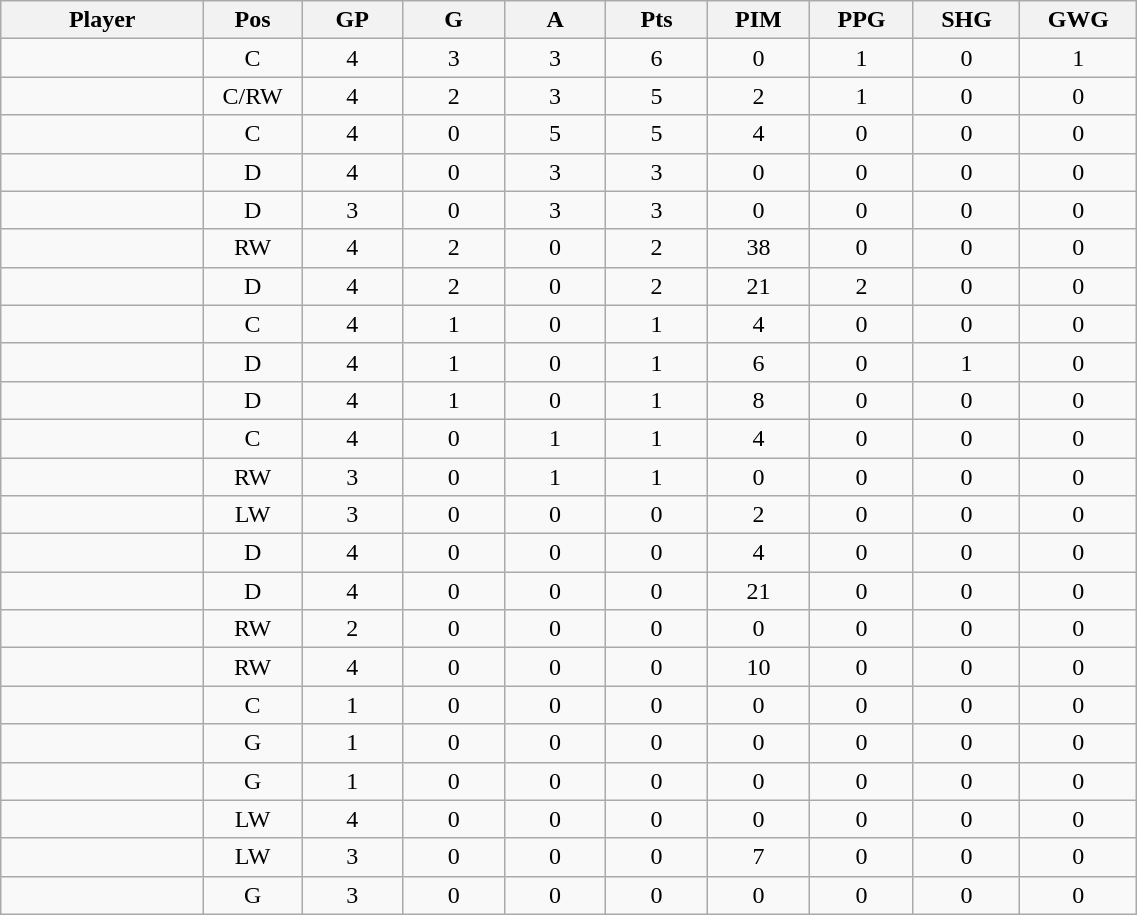<table class="wikitable sortable" width="60%">
<tr ALIGN="center">
<th bgcolor="#DDDDFF" width="10%">Player</th>
<th bgcolor="#DDDDFF" width="3%" title="Position">Pos</th>
<th bgcolor="#DDDDFF" width="5%" title="Games played">GP</th>
<th bgcolor="#DDDDFF" width="5%" title="Goals">G</th>
<th bgcolor="#DDDDFF" width="5%" title="Assists">A</th>
<th bgcolor="#DDDDFF" width="5%" title="Points">Pts</th>
<th bgcolor="#DDDDFF" width="5%" title="Penalties in Minutes">PIM</th>
<th bgcolor="#DDDDFF" width="5%" title="Power Play Goals">PPG</th>
<th bgcolor="#DDDDFF" width="5%" title="Short-handed Goals">SHG</th>
<th bgcolor="#DDDDFF" width="5%" title="Game-winning Goals">GWG</th>
</tr>
<tr align="center">
<td align="right"></td>
<td>C</td>
<td>4</td>
<td>3</td>
<td>3</td>
<td>6</td>
<td>0</td>
<td>1</td>
<td>0</td>
<td>1</td>
</tr>
<tr align="center">
<td align="right"></td>
<td>C/RW</td>
<td>4</td>
<td>2</td>
<td>3</td>
<td>5</td>
<td>2</td>
<td>1</td>
<td>0</td>
<td>0</td>
</tr>
<tr align="center">
<td align="right"></td>
<td>C</td>
<td>4</td>
<td>0</td>
<td>5</td>
<td>5</td>
<td>4</td>
<td>0</td>
<td>0</td>
<td>0</td>
</tr>
<tr align="center">
<td align="right"></td>
<td>D</td>
<td>4</td>
<td>0</td>
<td>3</td>
<td>3</td>
<td>0</td>
<td>0</td>
<td>0</td>
<td>0</td>
</tr>
<tr align="center">
<td align="right"></td>
<td>D</td>
<td>3</td>
<td>0</td>
<td>3</td>
<td>3</td>
<td>0</td>
<td>0</td>
<td>0</td>
<td>0</td>
</tr>
<tr align="center">
<td align="right"></td>
<td>RW</td>
<td>4</td>
<td>2</td>
<td>0</td>
<td>2</td>
<td>38</td>
<td>0</td>
<td>0</td>
<td>0</td>
</tr>
<tr align="center">
<td align="right"></td>
<td>D</td>
<td>4</td>
<td>2</td>
<td>0</td>
<td>2</td>
<td>21</td>
<td>2</td>
<td>0</td>
<td>0</td>
</tr>
<tr align="center">
<td align="right"></td>
<td>C</td>
<td>4</td>
<td>1</td>
<td>0</td>
<td>1</td>
<td>4</td>
<td>0</td>
<td>0</td>
<td>0</td>
</tr>
<tr align="center">
<td align="right"></td>
<td>D</td>
<td>4</td>
<td>1</td>
<td>0</td>
<td>1</td>
<td>6</td>
<td>0</td>
<td>1</td>
<td>0</td>
</tr>
<tr align="center">
<td align="right"></td>
<td>D</td>
<td>4</td>
<td>1</td>
<td>0</td>
<td>1</td>
<td>8</td>
<td>0</td>
<td>0</td>
<td>0</td>
</tr>
<tr align="center">
<td align="right"></td>
<td>C</td>
<td>4</td>
<td>0</td>
<td>1</td>
<td>1</td>
<td>4</td>
<td>0</td>
<td>0</td>
<td>0</td>
</tr>
<tr align="center">
<td align="right"></td>
<td>RW</td>
<td>3</td>
<td>0</td>
<td>1</td>
<td>1</td>
<td>0</td>
<td>0</td>
<td>0</td>
<td>0</td>
</tr>
<tr align="center">
<td align="right"></td>
<td>LW</td>
<td>3</td>
<td>0</td>
<td>0</td>
<td>0</td>
<td>2</td>
<td>0</td>
<td>0</td>
<td>0</td>
</tr>
<tr align="center">
<td align="right"></td>
<td>D</td>
<td>4</td>
<td>0</td>
<td>0</td>
<td>0</td>
<td>4</td>
<td>0</td>
<td>0</td>
<td>0</td>
</tr>
<tr align="center">
<td align="right"></td>
<td>D</td>
<td>4</td>
<td>0</td>
<td>0</td>
<td>0</td>
<td>21</td>
<td>0</td>
<td>0</td>
<td>0</td>
</tr>
<tr align="center">
<td align="right"></td>
<td>RW</td>
<td>2</td>
<td>0</td>
<td>0</td>
<td>0</td>
<td>0</td>
<td>0</td>
<td>0</td>
<td>0</td>
</tr>
<tr align="center">
<td align="right"></td>
<td>RW</td>
<td>4</td>
<td>0</td>
<td>0</td>
<td>0</td>
<td>10</td>
<td>0</td>
<td>0</td>
<td>0</td>
</tr>
<tr align="center">
<td align="right"></td>
<td>C</td>
<td>1</td>
<td>0</td>
<td>0</td>
<td>0</td>
<td>0</td>
<td>0</td>
<td>0</td>
<td>0</td>
</tr>
<tr align="center">
<td align="right"></td>
<td>G</td>
<td>1</td>
<td>0</td>
<td>0</td>
<td>0</td>
<td>0</td>
<td>0</td>
<td>0</td>
<td>0</td>
</tr>
<tr align="center">
<td align="right"></td>
<td>G</td>
<td>1</td>
<td>0</td>
<td>0</td>
<td>0</td>
<td>0</td>
<td>0</td>
<td>0</td>
<td>0</td>
</tr>
<tr align="center">
<td align="right"></td>
<td>LW</td>
<td>4</td>
<td>0</td>
<td>0</td>
<td>0</td>
<td>0</td>
<td>0</td>
<td>0</td>
<td>0</td>
</tr>
<tr align="center">
<td align="right"></td>
<td>LW</td>
<td>3</td>
<td>0</td>
<td>0</td>
<td>0</td>
<td>7</td>
<td>0</td>
<td>0</td>
<td>0</td>
</tr>
<tr align="center">
<td align="right"></td>
<td>G</td>
<td>3</td>
<td>0</td>
<td>0</td>
<td>0</td>
<td>0</td>
<td>0</td>
<td>0</td>
<td>0</td>
</tr>
</table>
